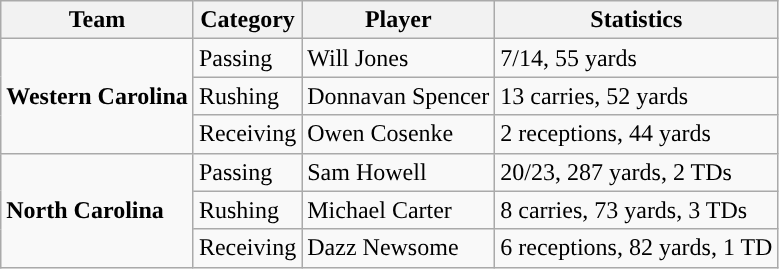<table class="wikitable" style="float: left;">
<tr>
<th>Team</th>
<th>Category</th>
<th>Player</th>
<th>Statistics</th>
</tr>
<tr>
<td rowspan=3><strong>Western Carolina</strong></td>
<td>Passing</td>
<td>Will Jones</td>
<td>7/14, 55 yards</td>
</tr>
<tr>
<td>Rushing</td>
<td>Donnavan Spencer</td>
<td>13 carries, 52 yards</td>
</tr>
<tr>
<td>Receiving</td>
<td>Owen Cosenke</td>
<td>2 receptions, 44 yards</td>
</tr>
<tr>
<td rowspan=3><strong>North Carolina</strong></td>
<td>Passing</td>
<td>Sam Howell</td>
<td>20/23, 287 yards, 2 TDs</td>
</tr>
<tr>
<td>Rushing</td>
<td>Michael Carter</td>
<td>8 carries, 73 yards, 3 TDs</td>
</tr>
<tr>
<td>Receiving</td>
<td>Dazz Newsome</td>
<td>6 receptions, 82 yards, 1 TD</td>
</tr>
</table>
